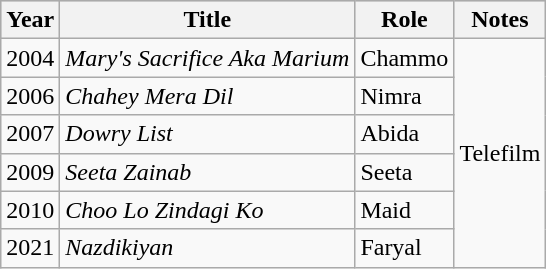<table class="wikitable sortable plainrowheaders">
<tr style="background:#ccc; text-align:center;">
<th>Year</th>
<th>Title</th>
<th>Role</th>
<th>Notes</th>
</tr>
<tr>
<td>2004</td>
<td><em>Mary's Sacrifice Aka Marium</em></td>
<td>Chammo</td>
<td rowspan="6">Telefilm</td>
</tr>
<tr>
<td>2006</td>
<td><em>Chahey Mera Dil</em></td>
<td>Nimra</td>
</tr>
<tr>
<td>2007</td>
<td><em>Dowry List</em></td>
<td>Abida</td>
</tr>
<tr>
<td>2009</td>
<td><em>Seeta Zainab</em></td>
<td>Seeta</td>
</tr>
<tr>
<td>2010</td>
<td><em>Choo Lo Zindagi Ko</em></td>
<td>Maid</td>
</tr>
<tr>
<td>2021</td>
<td><em>Nazdikiyan</em></td>
<td>Faryal</td>
</tr>
</table>
